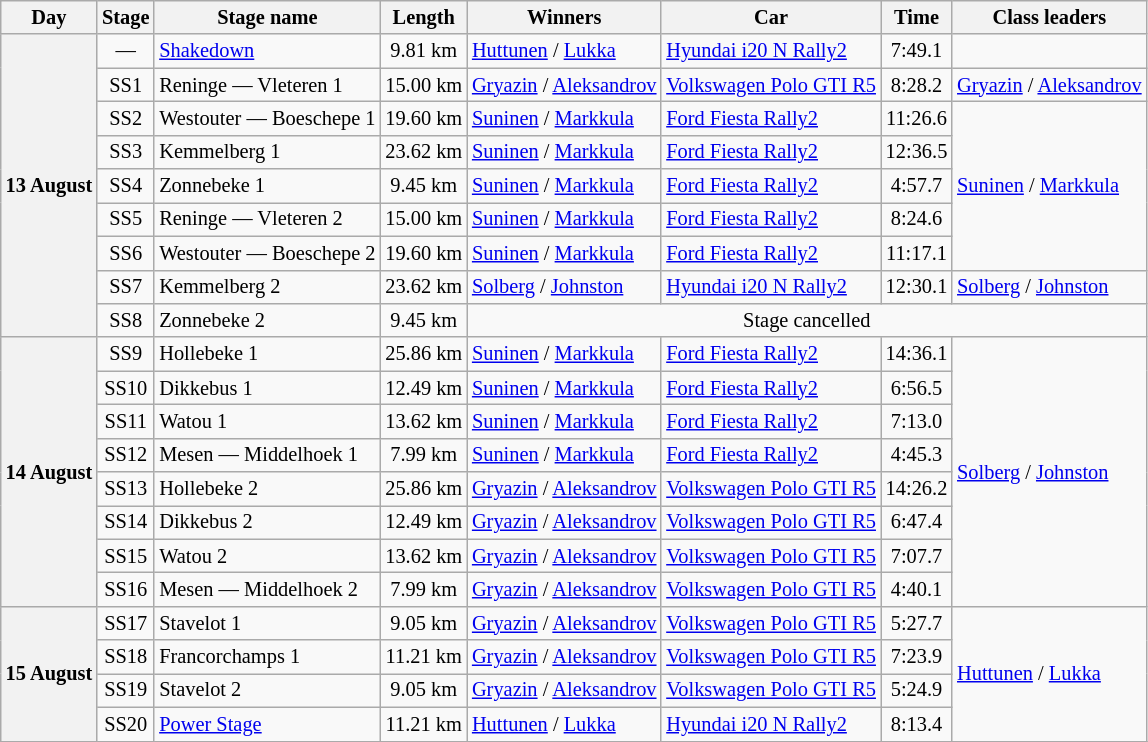<table class="wikitable" style="font-size: 85%;">
<tr>
<th>Day</th>
<th>Stage</th>
<th>Stage name</th>
<th>Length</th>
<th>Winners</th>
<th>Car</th>
<th>Time</th>
<th>Class leaders</th>
</tr>
<tr>
<th rowspan="9">13 August</th>
<td align="center">—</td>
<td><a href='#'>Shakedown</a></td>
<td align="center">9.81 km</td>
<td><a href='#'>Huttunen</a> / <a href='#'>Lukka</a></td>
<td><a href='#'>Hyundai i20 N Rally2</a></td>
<td align="center">7:49.1</td>
<td></td>
</tr>
<tr>
<td align="center">SS1</td>
<td>Reninge — Vleteren 1</td>
<td align="center">15.00 km</td>
<td><a href='#'>Gryazin</a> / <a href='#'>Aleksandrov</a></td>
<td><a href='#'>Volkswagen Polo GTI R5</a></td>
<td align="center">8:28.2</td>
<td><a href='#'>Gryazin</a> / <a href='#'>Aleksandrov</a></td>
</tr>
<tr>
<td align="center">SS2</td>
<td>Westouter — Boeschepe 1</td>
<td align="center">19.60 km</td>
<td><a href='#'>Suninen</a> / <a href='#'>Markkula</a></td>
<td><a href='#'>Ford Fiesta Rally2</a></td>
<td align="center">11:26.6</td>
<td rowspan="5"><a href='#'>Suninen</a> / <a href='#'>Markkula</a></td>
</tr>
<tr>
<td align="center">SS3</td>
<td>Kemmelberg 1</td>
<td align="center">23.62 km</td>
<td><a href='#'>Suninen</a> / <a href='#'>Markkula</a></td>
<td><a href='#'>Ford Fiesta Rally2</a></td>
<td align="center">12:36.5</td>
</tr>
<tr>
<td align="center">SS4</td>
<td>Zonnebeke 1</td>
<td align="center">9.45 km</td>
<td><a href='#'>Suninen</a> / <a href='#'>Markkula</a></td>
<td><a href='#'>Ford Fiesta Rally2</a></td>
<td align="center">4:57.7</td>
</tr>
<tr>
<td align="center">SS5</td>
<td>Reninge — Vleteren 2</td>
<td align="center">15.00 km</td>
<td><a href='#'>Suninen</a> / <a href='#'>Markkula</a></td>
<td><a href='#'>Ford Fiesta Rally2</a></td>
<td align="center">8:24.6</td>
</tr>
<tr>
<td align="center">SS6</td>
<td>Westouter — Boeschepe 2</td>
<td align="center">19.60 km</td>
<td><a href='#'>Suninen</a> / <a href='#'>Markkula</a></td>
<td><a href='#'>Ford Fiesta Rally2</a></td>
<td align="center">11:17.1</td>
</tr>
<tr>
<td align="center">SS7</td>
<td>Kemmelberg 2</td>
<td align="center">23.62 km</td>
<td><a href='#'>Solberg</a> / <a href='#'>Johnston</a></td>
<td><a href='#'>Hyundai i20 N Rally2</a></td>
<td align="center">12:30.1</td>
<td><a href='#'>Solberg</a> / <a href='#'>Johnston</a></td>
</tr>
<tr>
<td align="center">SS8</td>
<td>Zonnebeke 2</td>
<td align="center">9.45 km</td>
<td colspan="4" align="center">Stage cancelled</td>
</tr>
<tr>
<th rowspan="8">14 August</th>
<td align="center">SS9</td>
<td>Hollebeke 1</td>
<td align="center">25.86 km</td>
<td><a href='#'>Suninen</a> / <a href='#'>Markkula</a></td>
<td><a href='#'>Ford Fiesta Rally2</a></td>
<td align="center">14:36.1</td>
<td rowspan="8"><a href='#'>Solberg</a> / <a href='#'>Johnston</a></td>
</tr>
<tr>
<td align="center">SS10</td>
<td>Dikkebus 1</td>
<td align="center">12.49 km</td>
<td><a href='#'>Suninen</a> / <a href='#'>Markkula</a></td>
<td><a href='#'>Ford Fiesta Rally2</a></td>
<td align="center">6:56.5</td>
</tr>
<tr>
<td align="center">SS11</td>
<td>Watou 1</td>
<td align="center">13.62 km</td>
<td><a href='#'>Suninen</a> / <a href='#'>Markkula</a></td>
<td><a href='#'>Ford Fiesta Rally2</a></td>
<td align="center">7:13.0</td>
</tr>
<tr>
<td align="center">SS12</td>
<td>Mesen — Middelhoek 1</td>
<td align="center">7.99 km</td>
<td><a href='#'>Suninen</a> / <a href='#'>Markkula</a></td>
<td><a href='#'>Ford Fiesta Rally2</a></td>
<td align="center">4:45.3</td>
</tr>
<tr>
<td align="center">SS13</td>
<td>Hollebeke 2</td>
<td align="center">25.86 km</td>
<td><a href='#'>Gryazin</a> / <a href='#'>Aleksandrov</a></td>
<td><a href='#'>Volkswagen Polo GTI R5</a></td>
<td align="center">14:26.2</td>
</tr>
<tr>
<td align="center">SS14</td>
<td>Dikkebus 2</td>
<td align="center">12.49 km</td>
<td><a href='#'>Gryazin</a> / <a href='#'>Aleksandrov</a></td>
<td><a href='#'>Volkswagen Polo GTI R5</a></td>
<td align="center">6:47.4</td>
</tr>
<tr>
<td align="center">SS15</td>
<td>Watou 2</td>
<td align="center">13.62 km</td>
<td><a href='#'>Gryazin</a> / <a href='#'>Aleksandrov</a></td>
<td><a href='#'>Volkswagen Polo GTI R5</a></td>
<td align="center">7:07.7</td>
</tr>
<tr>
<td align="center">SS16</td>
<td>Mesen — Middelhoek 2</td>
<td align="center">7.99 km</td>
<td><a href='#'>Gryazin</a> / <a href='#'>Aleksandrov</a></td>
<td><a href='#'>Volkswagen Polo GTI R5</a></td>
<td align="center">4:40.1</td>
</tr>
<tr>
<th rowspan="4">15 August</th>
<td align="center">SS17</td>
<td>Stavelot 1</td>
<td align="center">9.05 km</td>
<td><a href='#'>Gryazin</a> / <a href='#'>Aleksandrov</a></td>
<td><a href='#'>Volkswagen Polo GTI R5</a></td>
<td align="center">5:27.7</td>
<td rowspan="4"><a href='#'>Huttunen</a> / <a href='#'>Lukka</a></td>
</tr>
<tr>
<td align="center">SS18</td>
<td>Francorchamps 1</td>
<td align="center">11.21 km</td>
<td><a href='#'>Gryazin</a> / <a href='#'>Aleksandrov</a></td>
<td><a href='#'>Volkswagen Polo GTI R5</a></td>
<td align="center">7:23.9</td>
</tr>
<tr>
<td align="center">SS19</td>
<td>Stavelot 2</td>
<td align="center">9.05 km</td>
<td><a href='#'>Gryazin</a> / <a href='#'>Aleksandrov</a></td>
<td><a href='#'>Volkswagen Polo GTI R5</a></td>
<td align="center">5:24.9</td>
</tr>
<tr>
<td align="center">SS20</td>
<td><a href='#'>Power Stage</a></td>
<td align="center">11.21 km</td>
<td><a href='#'>Huttunen</a> / <a href='#'>Lukka</a></td>
<td><a href='#'>Hyundai i20 N Rally2</a></td>
<td align="center">8:13.4</td>
</tr>
<tr>
</tr>
</table>
